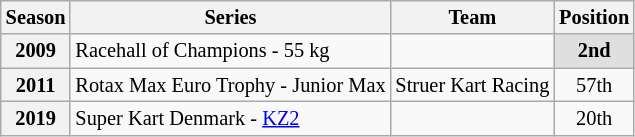<table class="wikitable" style="font-size: 85%; text-align:center">
<tr>
<th>Season</th>
<th>Series</th>
<th>Team</th>
<th>Position</th>
</tr>
<tr>
<th>2009</th>
<td align="left">Racehall of Champions - 55 kg</td>
<td align="left"></td>
<th style="background:#DFDFDF">2nd</th>
</tr>
<tr>
<th>2011</th>
<td align="left">Rotax Max Euro Trophy - Junior Max</td>
<td align="left">Struer Kart Racing</td>
<td>57th</td>
</tr>
<tr>
<th>2019</th>
<td align="left">Super Kart Denmark - <a href='#'>KZ2</a></td>
<td align="left"></td>
<td>20th</td>
</tr>
</table>
